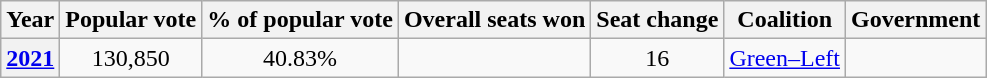<table class="wikitable" style="text-align:center">
<tr>
<th>Year</th>
<th>Popular vote<br></th>
<th>% of popular vote</th>
<th>Overall seats won</th>
<th>Seat change</th>
<th>Coalition</th>
<th>Government</th>
</tr>
<tr>
<th><a href='#'>2021</a></th>
<td>130,850</td>
<td>40.83%</td>
<td></td>
<td> 16</td>
<td><a href='#'>Green–Left</a></td>
<td></td>
</tr>
</table>
